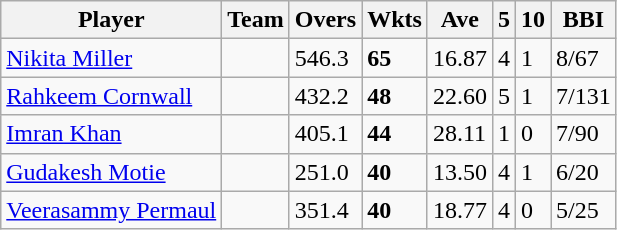<table class="wikitable">
<tr>
<th>Player</th>
<th>Team</th>
<th>Overs</th>
<th>Wkts</th>
<th>Ave</th>
<th>5</th>
<th>10</th>
<th>BBI</th>
</tr>
<tr>
<td><a href='#'>Nikita Miller</a></td>
<td></td>
<td>546.3</td>
<td><strong>65</strong></td>
<td>16.87</td>
<td>4</td>
<td>1</td>
<td>8/67</td>
</tr>
<tr>
<td><a href='#'>Rahkeem Cornwall</a></td>
<td></td>
<td>432.2</td>
<td><strong>48</strong></td>
<td>22.60</td>
<td>5</td>
<td>1</td>
<td>7/131</td>
</tr>
<tr>
<td><a href='#'>Imran Khan</a></td>
<td></td>
<td>405.1</td>
<td><strong>44</strong></td>
<td>28.11</td>
<td>1</td>
<td>0</td>
<td>7/90</td>
</tr>
<tr>
<td><a href='#'>Gudakesh Motie</a></td>
<td></td>
<td>251.0</td>
<td><strong>40</strong></td>
<td>13.50</td>
<td>4</td>
<td>1</td>
<td>6/20</td>
</tr>
<tr>
<td><a href='#'>Veerasammy Permaul</a></td>
<td></td>
<td>351.4</td>
<td><strong>40</strong></td>
<td>18.77</td>
<td>4</td>
<td>0</td>
<td>5/25</td>
</tr>
</table>
